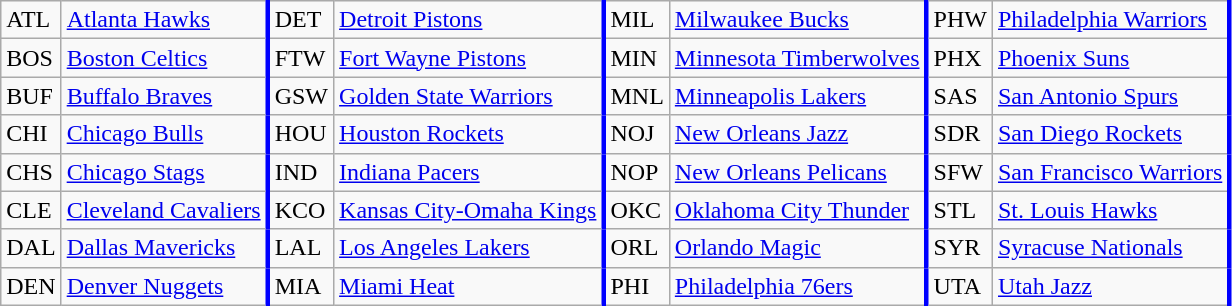<table class="wikitable" align=center>
<tr>
<td>ATL</td>
<td style="border-right: solid blue"><a href='#'>Atlanta Hawks</a></td>
<td>DET</td>
<td style="border-right: solid blue"><a href='#'>Detroit Pistons</a></td>
<td>MIL</td>
<td style="border-right: solid blue"><a href='#'>Milwaukee Bucks</a></td>
<td>PHW</td>
<td style="border-right: solid blue"><a href='#'>Philadelphia Warriors</a></td>
</tr>
<tr>
<td>BOS</td>
<td style="border-right: solid blue"><a href='#'>Boston Celtics</a></td>
<td>FTW</td>
<td style="border-right: solid blue"><a href='#'>Fort Wayne Pistons</a></td>
<td>MIN</td>
<td style="border-right: solid blue"><a href='#'>Minnesota Timberwolves</a></td>
<td>PHX</td>
<td style="border-right: solid blue"><a href='#'>Phoenix Suns</a></td>
</tr>
<tr>
<td>BUF</td>
<td style="border-right: solid blue"><a href='#'>Buffalo Braves</a></td>
<td>GSW</td>
<td style="border-right: solid blue"><a href='#'>Golden State Warriors</a></td>
<td>MNL</td>
<td style="border-right: solid blue"><a href='#'>Minneapolis Lakers</a></td>
<td>SAS</td>
<td style="border-right: solid blue"><a href='#'>San Antonio Spurs</a></td>
</tr>
<tr>
<td>CHI</td>
<td style="border-right: solid blue"><a href='#'>Chicago Bulls</a></td>
<td>HOU</td>
<td style="border-right: solid blue"><a href='#'>Houston Rockets</a></td>
<td>NOJ</td>
<td style="border-right: solid blue"><a href='#'>New Orleans Jazz</a></td>
<td>SDR</td>
<td style="border-right: solid blue"><a href='#'>San Diego Rockets</a></td>
</tr>
<tr>
<td>CHS</td>
<td style="border-right: solid blue"><a href='#'>Chicago Stags</a></td>
<td>IND</td>
<td style="border-right: solid blue"><a href='#'>Indiana Pacers</a></td>
<td>NOP</td>
<td style="border-right: solid blue"><a href='#'>New Orleans Pelicans</a></td>
<td>SFW</td>
<td style="border-right: solid blue"><a href='#'>San Francisco Warriors</a></td>
</tr>
<tr>
<td>CLE</td>
<td style="border-right: solid blue"><a href='#'>Cleveland Cavaliers</a></td>
<td>KCO</td>
<td style="border-right: solid blue"><a href='#'>Kansas City-Omaha Kings</a></td>
<td>OKC</td>
<td style="border-right: solid blue"><a href='#'>Oklahoma City Thunder</a></td>
<td>STL</td>
<td style="border-right: solid blue"><a href='#'>St. Louis Hawks</a></td>
</tr>
<tr>
<td>DAL</td>
<td style="border-right: solid blue"><a href='#'>Dallas Mavericks</a></td>
<td>LAL</td>
<td style="border-right: solid blue"><a href='#'>Los Angeles Lakers</a></td>
<td>ORL</td>
<td style="border-right: solid blue"><a href='#'>Orlando Magic</a></td>
<td>SYR</td>
<td style="border-right: solid blue"><a href='#'>Syracuse Nationals</a></td>
</tr>
<tr>
<td>DEN</td>
<td style="border-right: solid blue"><a href='#'>Denver Nuggets</a></td>
<td>MIA</td>
<td style="border-right: solid blue"><a href='#'>Miami Heat</a></td>
<td>PHI</td>
<td style="border-right: solid blue"><a href='#'>Philadelphia 76ers</a></td>
<td>UTA</td>
<td style="border-right: solid blue"><a href='#'>Utah Jazz</a></td>
</tr>
</table>
